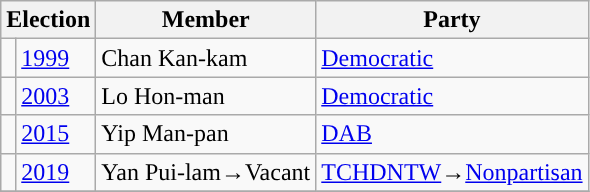<table class="wikitable">
<tr>
<th colspan="2">Election</th>
<th>Member</th>
<th>Party</th>
</tr>
<tr>
<td style="color:inherit;background:"></td>
<td><a href='#'>1999</a></td>
<td>Chan Kan-kam</td>
<td><a href='#'>Democratic</a></td>
</tr>
<tr>
<td style="color:inherit;background:"></td>
<td><a href='#'>2003</a></td>
<td>Lo Hon-man</td>
<td><a href='#'>Democratic</a></td>
</tr>
<tr>
<td style="color:inherit;background:"></td>
<td><a href='#'>2015</a></td>
<td>Yip Man-pan</td>
<td><a href='#'>DAB</a></td>
</tr>
<tr>
<td style="color:inherit;background:"></td>
<td><a href='#'>2019</a></td>
<td>Yan Pui-lam→Vacant</td>
<td><a href='#'>TCHDNTW</a>→<a href='#'>Nonpartisan</a></td>
</tr>
<tr>
</tr>
</table>
